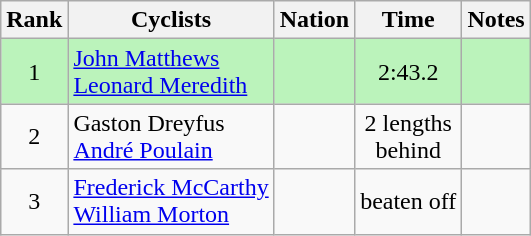<table class="wikitable sortable">
<tr>
<th>Rank</th>
<th>Cyclists</th>
<th>Nation</th>
<th>Time</th>
<th>Notes</th>
</tr>
<tr bgcolor=bbf3bb>
<td align=center>1</td>
<td><a href='#'>John Matthews</a> <br> <a href='#'>Leonard Meredith</a></td>
<td></td>
<td align=center>2:43.2</td>
<td align=center></td>
</tr>
<tr>
<td align=center>2</td>
<td>Gaston Dreyfus <br> <a href='#'>André Poulain</a></td>
<td></td>
<td align=center>2 lengths<br>behind</td>
<td></td>
</tr>
<tr>
<td align=center>3</td>
<td><a href='#'>Frederick McCarthy</a> <br> <a href='#'>William Morton</a></td>
<td></td>
<td align=center>beaten off</td>
<td></td>
</tr>
</table>
